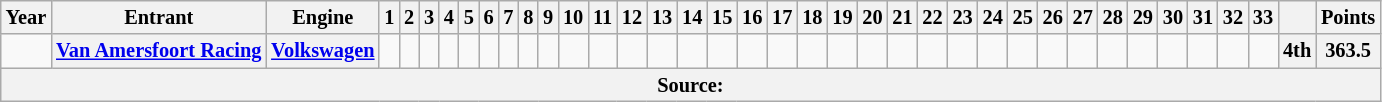<table class="wikitable" style="text-align:center; font-size:85%">
<tr>
<th>Year</th>
<th>Entrant</th>
<th>Engine</th>
<th>1</th>
<th>2</th>
<th>3</th>
<th>4</th>
<th>5</th>
<th>6</th>
<th>7</th>
<th>8</th>
<th>9</th>
<th>10</th>
<th>11</th>
<th>12</th>
<th>13</th>
<th>14</th>
<th>15</th>
<th>16</th>
<th>17</th>
<th>18</th>
<th>19</th>
<th>20</th>
<th>21</th>
<th>22</th>
<th>23</th>
<th>24</th>
<th>25</th>
<th>26</th>
<th>27</th>
<th>28</th>
<th>29</th>
<th>30</th>
<th>31</th>
<th>32</th>
<th>33</th>
<th></th>
<th>Points</th>
</tr>
<tr>
<td id=2015R></td>
<th nowrap><a href='#'>Van Amersfoort Racing</a></th>
<th><a href='#'>Volkswagen</a></th>
<td></td>
<td></td>
<td></td>
<td></td>
<td></td>
<td></td>
<td></td>
<td></td>
<td></td>
<td></td>
<td></td>
<td></td>
<td></td>
<td></td>
<td></td>
<td></td>
<td></td>
<td></td>
<td></td>
<td></td>
<td></td>
<td></td>
<td></td>
<td></td>
<td></td>
<td></td>
<td></td>
<td></td>
<td></td>
<td></td>
<td></td>
<td></td>
<td></td>
<th>4th</th>
<th>363.5</th>
</tr>
<tr>
<th colspan="100">Source:</th>
</tr>
</table>
